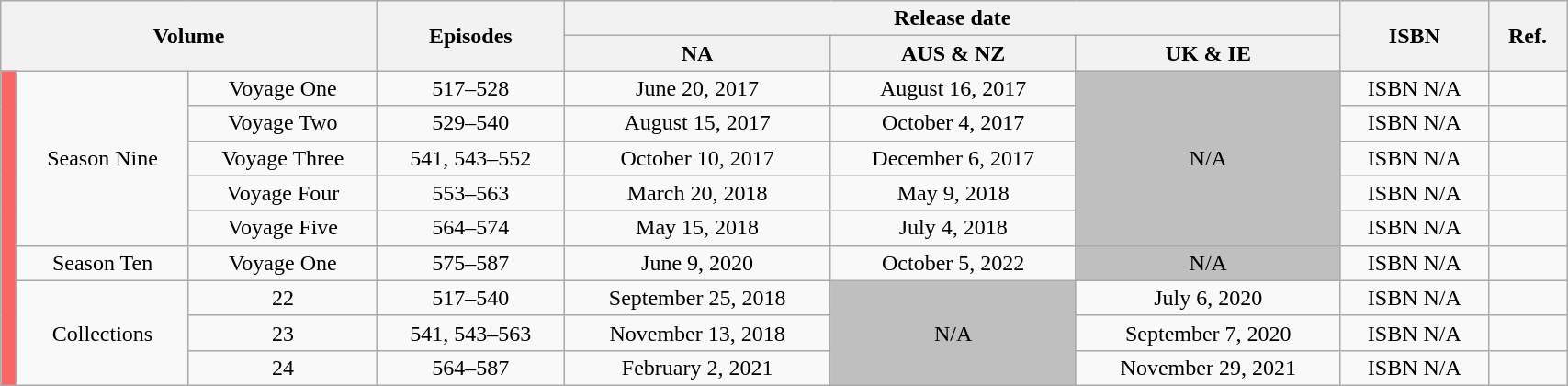<table class="wikitable" style="text-align: center; width: 90%;">
<tr>
<th colspan="3" rowspan="2">Volume</th>
<th rowspan="2">Episodes</th>
<th colspan="3">Release date</th>
<th rowspan="2">ISBN</th>
<th rowspan="2" width="5%">Ref.</th>
</tr>
<tr>
<th>NA</th>
<th>AUS & NZ</th>
<th>UK & IE</th>
</tr>
<tr>
<td rowspan="16" style="width:1%; background:#F86666;"></td>
<td rowspan="5">Season Nine</td>
<td>Voyage One</td>
<td>517–528</td>
<td>June 20, 2017</td>
<td>August 16, 2017</td>
<td rowspan="5" style="background:#BFBFBF;">N/A</td>
<td>ISBN N/A</td>
<td></td>
</tr>
<tr>
<td>Voyage Two</td>
<td>529–540</td>
<td>August 15, 2017</td>
<td>October 4, 2017</td>
<td>ISBN N/A</td>
<td></td>
</tr>
<tr>
<td>Voyage Three</td>
<td>541, 543–552</td>
<td>October 10, 2017</td>
<td>December 6, 2017</td>
<td>ISBN N/A</td>
<td></td>
</tr>
<tr>
<td>Voyage Four</td>
<td>553–563</td>
<td>March 20, 2018</td>
<td>May 9, 2018</td>
<td>ISBN N/A</td>
<td></td>
</tr>
<tr>
<td>Voyage Five</td>
<td>564–574</td>
<td>May 15, 2018</td>
<td>July 4, 2018</td>
<td>ISBN N/A</td>
<td></td>
</tr>
<tr>
<td rowspan="1">Season Ten</td>
<td>Voyage One</td>
<td>575–587</td>
<td>June 9, 2020</td>
<td>October 5, 2022</td>
<td style="background:#BFBFBF;">N/A</td>
<td>ISBN N/A</td>
<td></td>
</tr>
<tr>
<td rowspan="3">Collections</td>
<td>22</td>
<td>517–540</td>
<td>September 25, 2018</td>
<td rowspan="3" style="background:#BFBFBF;">N/A</td>
<td>July 6, 2020</td>
<td>ISBN N/A</td>
<td></td>
</tr>
<tr>
<td>23</td>
<td>541, 543–563</td>
<td>November 13, 2018</td>
<td>September 7, 2020</td>
<td>ISBN N/A</td>
<td></td>
</tr>
<tr>
<td>24</td>
<td>564–587</td>
<td>February 2, 2021</td>
<td>November 29, 2021</td>
<td>ISBN N/A</td>
<td></td>
</tr>
</table>
